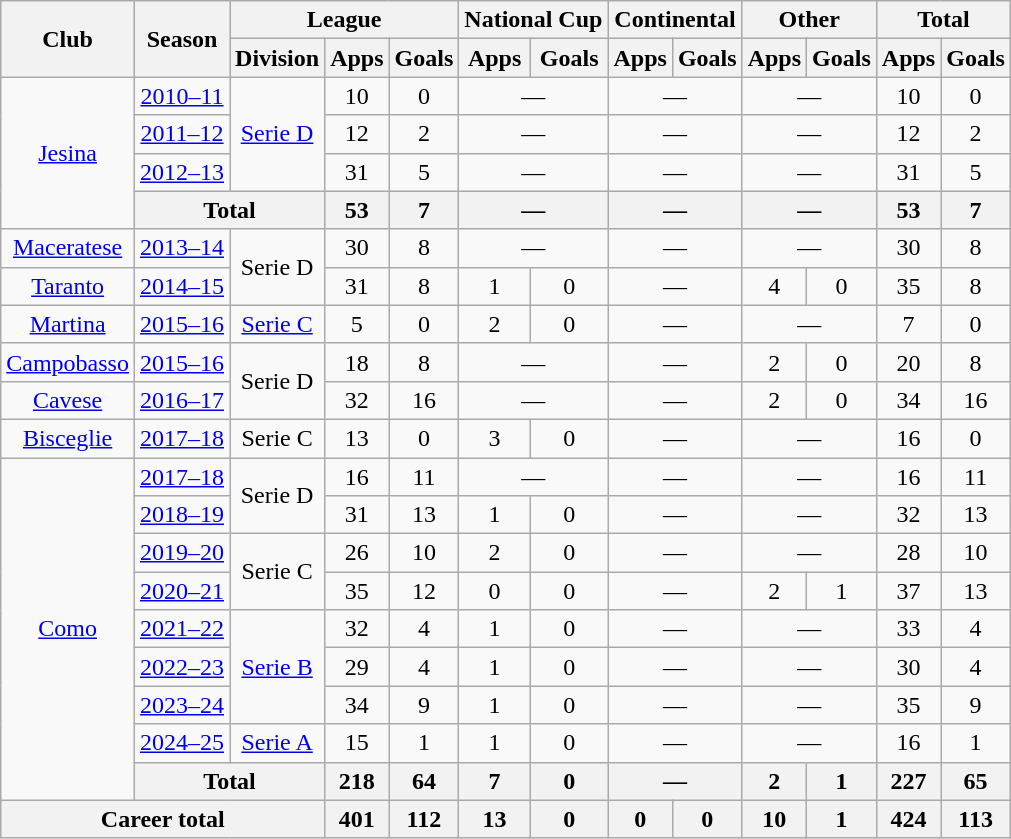<table class="wikitable" style="text-align: center;">
<tr>
<th rowspan="2">Club</th>
<th rowspan="2">Season</th>
<th colspan="3">League</th>
<th colspan="2">National Cup</th>
<th colspan="2">Continental</th>
<th colspan="2">Other</th>
<th colspan="2">Total</th>
</tr>
<tr>
<th>Division</th>
<th>Apps</th>
<th>Goals</th>
<th>Apps</th>
<th>Goals</th>
<th>Apps</th>
<th>Goals</th>
<th>Apps</th>
<th>Goals</th>
<th>Apps</th>
<th>Goals</th>
</tr>
<tr>
<td rowspan="4"><a href='#'>Jesina</a></td>
<td><a href='#'>2010–11</a></td>
<td rowspan="3"><a href='#'>Serie D</a></td>
<td>10</td>
<td>0</td>
<td colspan="2">—</td>
<td colspan="2">—</td>
<td colspan="2">—</td>
<td>10</td>
<td>0</td>
</tr>
<tr>
<td><a href='#'>2011–12</a></td>
<td>12</td>
<td>2</td>
<td colspan="2">—</td>
<td colspan="2">—</td>
<td colspan="2">—</td>
<td>12</td>
<td>2</td>
</tr>
<tr>
<td><a href='#'>2012–13</a></td>
<td>31</td>
<td>5</td>
<td colspan="2">—</td>
<td colspan="2">—</td>
<td colspan="2">—</td>
<td>31</td>
<td>5</td>
</tr>
<tr>
<th colspan="2">Total</th>
<th>53</th>
<th>7</th>
<th colspan="2">—</th>
<th colspan="2">—</th>
<th colspan="2">—</th>
<th>53</th>
<th>7</th>
</tr>
<tr>
<td><a href='#'>Maceratese</a></td>
<td><a href='#'>2013–14</a></td>
<td rowspan="2">Serie D</td>
<td>30</td>
<td>8</td>
<td colspan="2">—</td>
<td colspan="2">—</td>
<td colspan="2">—</td>
<td>30</td>
<td>8</td>
</tr>
<tr>
<td><a href='#'>Taranto</a></td>
<td><a href='#'>2014–15</a></td>
<td>31</td>
<td>8</td>
<td>1</td>
<td>0</td>
<td colspan="2">—</td>
<td>4</td>
<td>0</td>
<td>35</td>
<td>8</td>
</tr>
<tr>
<td><a href='#'>Martina</a></td>
<td><a href='#'>2015–16</a></td>
<td><a href='#'>Serie C</a></td>
<td>5</td>
<td>0</td>
<td>2</td>
<td>0</td>
<td colspan="2">—</td>
<td colspan="2">—</td>
<td>7</td>
<td>0</td>
</tr>
<tr>
<td><a href='#'>Campobasso</a></td>
<td><a href='#'>2015–16</a></td>
<td rowspan="2">Serie D</td>
<td>18</td>
<td>8</td>
<td colspan="2">—</td>
<td colspan="2">—</td>
<td>2</td>
<td>0</td>
<td>20</td>
<td>8</td>
</tr>
<tr>
<td><a href='#'>Cavese</a></td>
<td><a href='#'>2016–17</a></td>
<td>32</td>
<td>16</td>
<td colspan="2">—</td>
<td colspan="2">—</td>
<td>2</td>
<td>0</td>
<td>34</td>
<td>16</td>
</tr>
<tr>
<td><a href='#'>Bisceglie</a></td>
<td><a href='#'>2017–18</a></td>
<td>Serie C</td>
<td>13</td>
<td>0</td>
<td>3</td>
<td>0</td>
<td colspan="2">—</td>
<td colspan="2">—</td>
<td>16</td>
<td>0</td>
</tr>
<tr>
<td rowspan="9"><a href='#'>Como</a></td>
<td><a href='#'>2017–18</a></td>
<td rowspan="2">Serie D</td>
<td>16</td>
<td>11</td>
<td colspan="2">—</td>
<td colspan="2">—</td>
<td colspan="2">—</td>
<td>16</td>
<td>11</td>
</tr>
<tr>
<td><a href='#'>2018–19</a></td>
<td>31</td>
<td>13</td>
<td>1</td>
<td>0</td>
<td colspan="2">—</td>
<td colspan="2">—</td>
<td>32</td>
<td>13</td>
</tr>
<tr>
<td><a href='#'>2019–20</a></td>
<td rowspan="2">Serie C</td>
<td>26</td>
<td>10</td>
<td>2</td>
<td>0</td>
<td colspan="2">—</td>
<td colspan="2">—</td>
<td>28</td>
<td>10</td>
</tr>
<tr>
<td><a href='#'>2020–21</a></td>
<td>35</td>
<td>12</td>
<td>0</td>
<td>0</td>
<td colspan="2">—</td>
<td>2</td>
<td>1</td>
<td>37</td>
<td>13</td>
</tr>
<tr>
<td><a href='#'>2021–22</a></td>
<td rowspan="3"><a href='#'>Serie B</a></td>
<td>32</td>
<td>4</td>
<td>1</td>
<td>0</td>
<td colspan="2">—</td>
<td colspan="2">—</td>
<td>33</td>
<td>4</td>
</tr>
<tr>
<td><a href='#'>2022–23</a></td>
<td>29</td>
<td>4</td>
<td>1</td>
<td>0</td>
<td colspan="2">—</td>
<td colspan="2">—</td>
<td>30</td>
<td>4</td>
</tr>
<tr>
<td><a href='#'>2023–24</a></td>
<td>34</td>
<td>9</td>
<td>1</td>
<td>0</td>
<td colspan="2">—</td>
<td colspan="2">—</td>
<td>35</td>
<td>9</td>
</tr>
<tr>
<td><a href='#'>2024–25</a></td>
<td><a href='#'>Serie A</a></td>
<td>15</td>
<td>1</td>
<td>1</td>
<td>0</td>
<td colspan="2">—</td>
<td colspan="2">—</td>
<td>16</td>
<td>1</td>
</tr>
<tr>
<th colspan="2">Total</th>
<th>218</th>
<th>64</th>
<th>7</th>
<th>0</th>
<th colspan="2">—</th>
<th>2</th>
<th>1</th>
<th>227</th>
<th>65</th>
</tr>
<tr>
<th colspan="3">Career total</th>
<th>401</th>
<th>112</th>
<th>13</th>
<th>0</th>
<th>0</th>
<th>0</th>
<th>10</th>
<th>1</th>
<th>424</th>
<th>113</th>
</tr>
</table>
